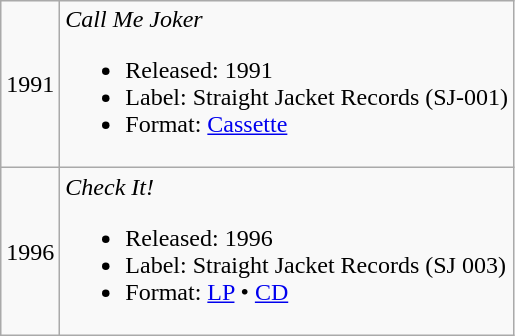<table class="wikitable">
<tr>
<td align="center">1991</td>
<td><em>Call Me Joker</em><br><ul><li>Released: 1991</li><li>Label: Straight Jacket Records (SJ-001)</li><li>Format: <a href='#'>Cassette</a></li></ul></td>
</tr>
<tr>
<td align="center">1996</td>
<td><em>Check It!</em><br><ul><li>Released: 1996</li><li>Label: Straight Jacket Records (SJ 003)</li><li>Format: <a href='#'>LP</a> • <a href='#'>CD</a></li></ul></td>
</tr>
</table>
